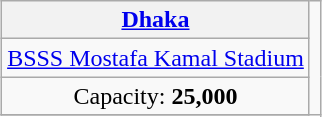<table class="wikitable" style="text-align:center; margin:0.2em auto;">
<tr>
<th><a href='#'>Dhaka</a></th>
<td rowspan="4"></td>
</tr>
<tr>
<td><a href='#'>BSSS Mostafa Kamal Stadium</a></td>
</tr>
<tr>
<td>Capacity: <strong>25,000</strong></td>
</tr>
<tr>
</tr>
</table>
